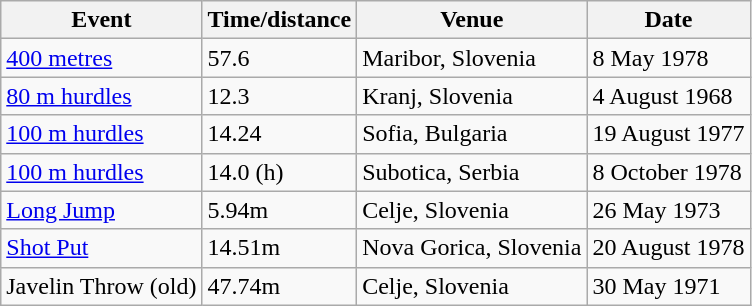<table class=wikitable>
<tr>
<th>Event</th>
<th>Time/distance</th>
<th>Venue</th>
<th>Date</th>
</tr>
<tr>
<td><a href='#'>400 metres</a></td>
<td>57.6</td>
<td>Maribor, Slovenia</td>
<td>8 May 1978</td>
</tr>
<tr>
<td><a href='#'>80 m hurdles</a></td>
<td>12.3</td>
<td>Kranj, Slovenia</td>
<td>4 August 1968</td>
</tr>
<tr>
<td><a href='#'>100 m hurdles</a></td>
<td>14.24</td>
<td>Sofia, Bulgaria</td>
<td>19 August 1977</td>
</tr>
<tr>
<td><a href='#'>100 m hurdles</a></td>
<td>14.0 (h)</td>
<td>Subotica, Serbia</td>
<td>8 October 1978</td>
</tr>
<tr>
<td><a href='#'>Long Jump</a></td>
<td>5.94m</td>
<td>Celje, Slovenia</td>
<td>26 May 1973</td>
</tr>
<tr>
<td><a href='#'>Shot Put</a></td>
<td>14.51m</td>
<td>Nova Gorica, Slovenia</td>
<td>20 August 1978</td>
</tr>
<tr>
<td>Javelin Throw (old)</td>
<td>47.74m</td>
<td>Celje, Slovenia</td>
<td>30 May 1971</td>
</tr>
</table>
